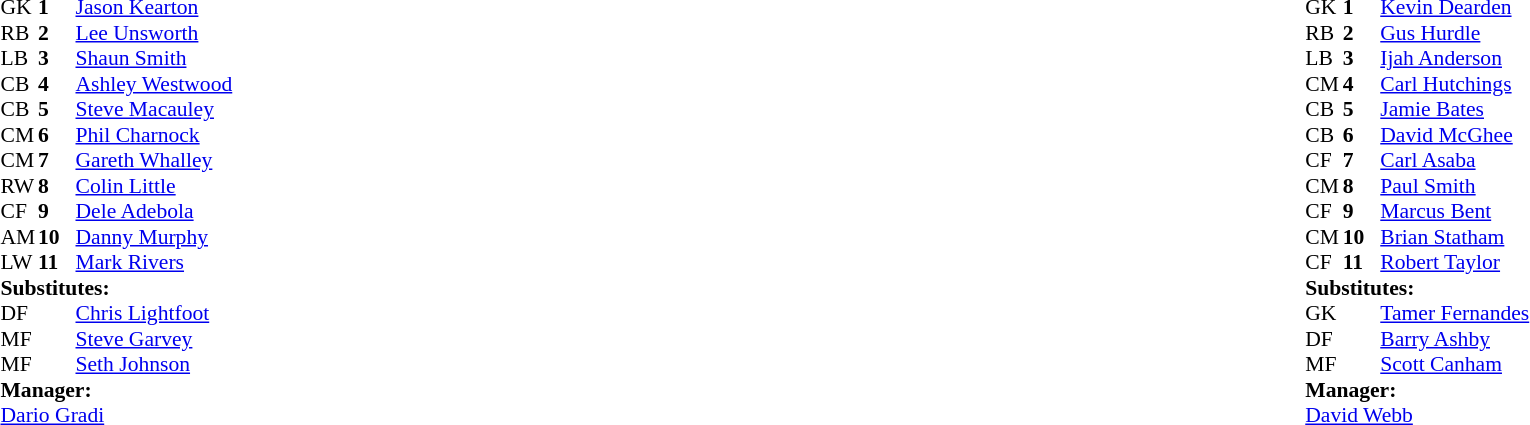<table width="100%">
<tr>
<td valign="top" width="50%"><br><table style="font-size: 90%" cellspacing="0" cellpadding="0">
<tr>
<th width="25"></th>
<th width="25"></th>
</tr>
<tr>
<td>GK</td>
<td><strong>1</strong></td>
<td><a href='#'>Jason Kearton</a></td>
</tr>
<tr>
<td>RB</td>
<td><strong>2</strong></td>
<td><a href='#'>Lee Unsworth</a></td>
</tr>
<tr>
<td>LB</td>
<td><strong>3</strong></td>
<td><a href='#'>Shaun Smith</a></td>
</tr>
<tr>
<td>CB</td>
<td><strong>4</strong></td>
<td><a href='#'>Ashley Westwood</a></td>
</tr>
<tr>
<td>CB</td>
<td><strong>5</strong></td>
<td><a href='#'>Steve Macauley</a></td>
</tr>
<tr>
<td>CM</td>
<td><strong>6</strong></td>
<td><a href='#'>Phil Charnock</a></td>
<td></td>
</tr>
<tr>
<td>CM</td>
<td><strong>7</strong></td>
<td><a href='#'>Gareth Whalley</a></td>
<td></td>
<td></td>
</tr>
<tr>
<td>RW</td>
<td><strong>8</strong></td>
<td><a href='#'>Colin Little</a></td>
</tr>
<tr>
<td>CF</td>
<td><strong>9</strong></td>
<td><a href='#'>Dele Adebola</a></td>
</tr>
<tr>
<td>AM</td>
<td><strong>10</strong></td>
<td><a href='#'>Danny Murphy</a></td>
<td></td>
</tr>
<tr>
<td>LW</td>
<td><strong>11</strong></td>
<td><a href='#'>Mark Rivers</a></td>
<td></td>
</tr>
<tr>
<td colspan=4><strong>Substitutes:</strong></td>
</tr>
<tr>
<td>DF</td>
<td></td>
<td><a href='#'>Chris Lightfoot</a></td>
<td></td>
</tr>
<tr>
<td>MF</td>
<td></td>
<td><a href='#'>Steve Garvey</a></td>
<td></td>
</tr>
<tr>
<td>MF</td>
<td></td>
<td><a href='#'>Seth Johnson</a></td>
<td></td>
</tr>
<tr>
<td colspan=4><strong>Manager:</strong></td>
</tr>
<tr>
<td colspan="4"><a href='#'>Dario Gradi</a></td>
</tr>
</table>
</td>
<td valign="top" width="50%"><br><table style="font-size: 90%" cellspacing="0" cellpadding="0" align="center">
<tr>
<th width="25"></th>
<th width="25"></th>
</tr>
<tr>
<td>GK</td>
<td><strong>1</strong></td>
<td><a href='#'>Kevin Dearden</a></td>
</tr>
<tr>
<td>RB</td>
<td><strong>2</strong></td>
<td><a href='#'>Gus Hurdle</a></td>
<td></td>
<td></td>
</tr>
<tr>
<td>LB</td>
<td><strong>3</strong></td>
<td><a href='#'>Ijah Anderson</a></td>
<td></td>
<td></td>
</tr>
<tr>
<td>CM</td>
<td><strong>4</strong></td>
<td><a href='#'>Carl Hutchings</a></td>
</tr>
<tr>
<td>CB</td>
<td><strong>5</strong></td>
<td><a href='#'>Jamie Bates</a></td>
<td></td>
<td></td>
</tr>
<tr>
<td>CB</td>
<td><strong>6</strong></td>
<td><a href='#'>David McGhee</a></td>
</tr>
<tr>
<td>CF</td>
<td><strong>7</strong></td>
<td><a href='#'>Carl Asaba</a></td>
</tr>
<tr>
<td>CM</td>
<td><strong>8</strong></td>
<td><a href='#'>Paul Smith</a></td>
</tr>
<tr>
<td>CF</td>
<td><strong>9</strong></td>
<td><a href='#'>Marcus Bent</a></td>
<td></td>
</tr>
<tr>
<td>CM</td>
<td><strong>10</strong></td>
<td><a href='#'>Brian Statham</a></td>
<td></td>
<td></td>
</tr>
<tr>
<td>CF</td>
<td><strong>11</strong></td>
<td><a href='#'>Robert Taylor</a></td>
</tr>
<tr>
<td colspan=4><strong>Substitutes:</strong></td>
</tr>
<tr>
<td>GK</td>
<td></td>
<td><a href='#'>Tamer Fernandes</a></td>
</tr>
<tr>
<td>DF</td>
<td></td>
<td><a href='#'>Barry Ashby</a></td>
<td></td>
</tr>
<tr>
<td>MF</td>
<td></td>
<td><a href='#'>Scott Canham</a></td>
<td></td>
<td></td>
</tr>
<tr>
<td colspan=4><strong>Manager:</strong></td>
</tr>
<tr>
<td colspan="4"><a href='#'>David Webb</a></td>
</tr>
</table>
</td>
</tr>
</table>
